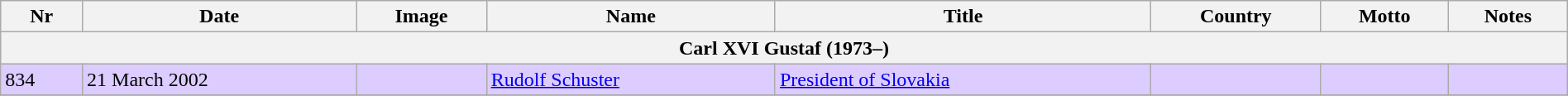<table class="wikitable" width=100%>
<tr>
<th>Nr</th>
<th>Date</th>
<th>Image</th>
<th>Name</th>
<th>Title</th>
<th>Country</th>
<th>Motto</th>
<th>Notes</th>
</tr>
<tr>
<th colspan=8>Carl XVI Gustaf (1973–)</th>
</tr>
<tr bgcolor="#DDCCFF">
<td>834</td>
<td>21 March 2002</td>
<td></td>
<td><a href='#'>Rudolf Schuster</a></td>
<td><a href='#'>President of Slovakia</a></td>
<td></td>
<td></td>
<td></td>
</tr>
<tr>
</tr>
</table>
